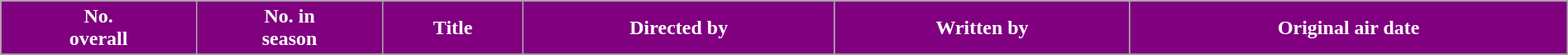<table class="wikitable plainrowheaders" style="width:100%; background:#fff;">
<tr style="color:white">
<th style="background:#800080;" text-align: center;">No.<br>overall</th>
<th style="background:#800080;" text-align: center;">No. in<br>season</th>
<th style="background:#800080;" text-align: center;">Title</th>
<th style="background:#800080;" text-align: center;">Directed by</th>
<th style="background:#800080;" text-align: center;">Written by</th>
<th style="background:#800080;" text-align: center;">Original air date</th>
</tr>
<tr>
</tr>
</table>
